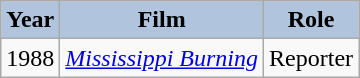<table class="wikitable">
<tr>
<th style="background:#B0C4DE;">Year</th>
<th style="background:#B0C4DE;">Film</th>
<th style="background:#B0C4DE;">Role</th>
</tr>
<tr>
<td>1988</td>
<td><em><a href='#'>Mississippi Burning</a></em></td>
<td>Reporter</td>
</tr>
</table>
